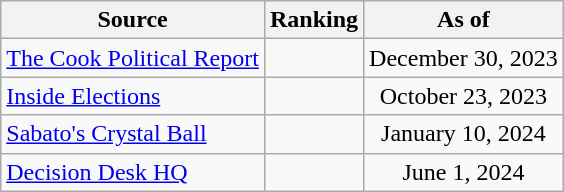<table class="wikitable" style="text-align:center">
<tr>
<th>Source</th>
<th>Ranking</th>
<th>As of</th>
</tr>
<tr>
<td align=left><a href='#'>The Cook Political Report</a></td>
<td></td>
<td>December 30, 2023</td>
</tr>
<tr>
<td align=left><a href='#'>Inside Elections</a></td>
<td></td>
<td>October 23, 2023</td>
</tr>
<tr>
<td align=left><a href='#'>Sabato's Crystal Ball</a></td>
<td></td>
<td>January 10, 2024</td>
</tr>
<tr>
<td align=left><a href='#'>Decision Desk HQ</a></td>
<td></td>
<td>June 1, 2024</td>
</tr>
</table>
